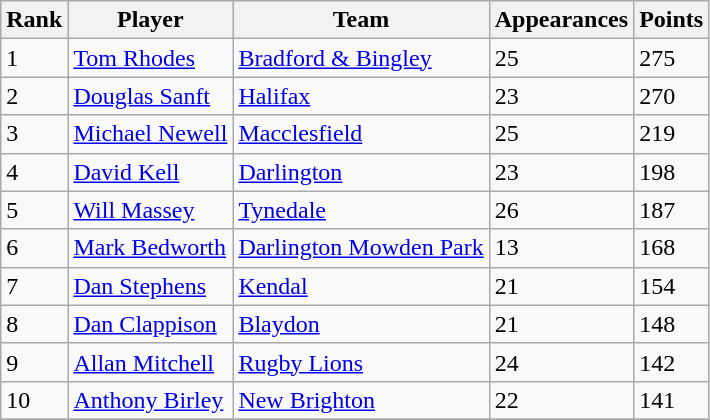<table class="wikitable">
<tr>
<th>Rank</th>
<th>Player</th>
<th>Team</th>
<th>Appearances</th>
<th>Points</th>
</tr>
<tr>
<td>1</td>
<td> <a href='#'>Tom Rhodes</a></td>
<td><a href='#'>Bradford & Bingley</a></td>
<td>25</td>
<td>275</td>
</tr>
<tr>
<td>2</td>
<td> <a href='#'>Douglas Sanft</a></td>
<td><a href='#'>Halifax</a></td>
<td>23</td>
<td>270</td>
</tr>
<tr>
<td>3</td>
<td> <a href='#'>Michael Newell</a></td>
<td><a href='#'>Macclesfield</a></td>
<td>25</td>
<td>219</td>
</tr>
<tr>
<td>4</td>
<td> <a href='#'>David Kell</a></td>
<td><a href='#'>Darlington</a></td>
<td>23</td>
<td>198</td>
</tr>
<tr>
<td>5</td>
<td> <a href='#'>Will Massey</a></td>
<td><a href='#'>Tynedale</a></td>
<td>26</td>
<td>187</td>
</tr>
<tr>
<td>6</td>
<td> <a href='#'>Mark Bedworth</a></td>
<td><a href='#'>Darlington Mowden Park</a></td>
<td>13</td>
<td>168</td>
</tr>
<tr>
<td>7</td>
<td> <a href='#'>Dan Stephens</a></td>
<td><a href='#'>Kendal</a></td>
<td>21</td>
<td>154</td>
</tr>
<tr>
<td>8</td>
<td> <a href='#'>Dan Clappison</a></td>
<td><a href='#'>Blaydon</a></td>
<td>21</td>
<td>148</td>
</tr>
<tr>
<td>9</td>
<td> <a href='#'>Allan Mitchell</a></td>
<td><a href='#'>Rugby Lions</a></td>
<td>24</td>
<td>142</td>
</tr>
<tr>
<td>10</td>
<td> <a href='#'>Anthony Birley</a></td>
<td><a href='#'>New Brighton</a></td>
<td>22</td>
<td>141</td>
</tr>
<tr>
</tr>
</table>
